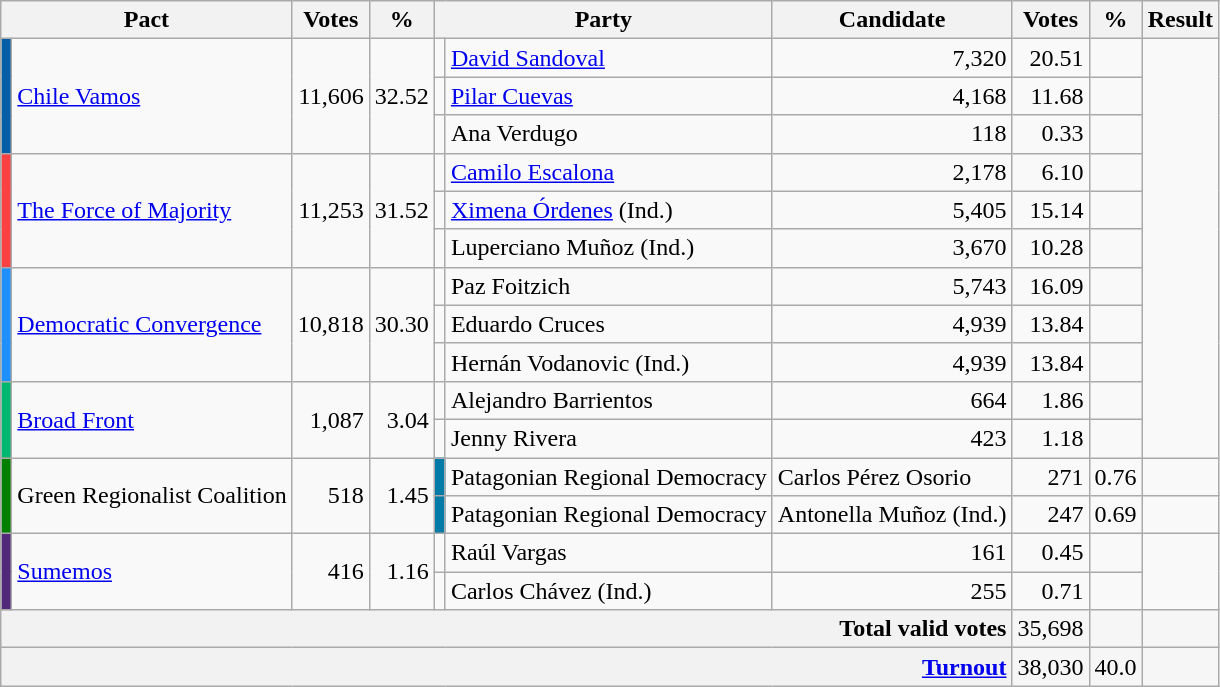<table class=wikitable style="text-align: right;">
<tr>
<th scope="col" colspan="2">Pact</th>
<th scope="col">Votes</th>
<th scope="col">%</th>
<th scope="col" colspan="2">Party</th>
<th scope="col">Candidate</th>
<th scope="col">Votes</th>
<th scope="col">%</th>
<th scope="col">Result</th>
</tr>
<tr>
<td rowspan=3 bgcolor=#065DA8></td>
<td rowspan=3 align=left><a href='#'>Chile Vamos</a></td>
<td rowspan=3>11,606</td>
<td rowspan=3>32.52</td>
<td></td>
<td align=left><a href='#'>David Sandoval</a></td>
<td>7,320</td>
<td>20.51</td>
<td></td>
</tr>
<tr>
<td></td>
<td align=left><a href='#'>Pilar Cuevas</a></td>
<td>4,168</td>
<td>11.68</td>
<td></td>
</tr>
<tr>
<td></td>
<td align=left>Ana Verdugo</td>
<td>118</td>
<td>0.33</td>
<td></td>
</tr>
<tr>
<td rowspan=3 bgcolor=#fc4143></td>
<td rowspan=3 align=left><a href='#'>The Force of Majority</a></td>
<td rowspan=3>11,253</td>
<td rowspan=3>31.52</td>
<td></td>
<td align=left><a href='#'>Camilo Escalona</a></td>
<td>2,178</td>
<td>6.10</td>
<td></td>
</tr>
<tr>
<td></td>
<td align=left><a href='#'>Ximena Órdenes</a> (Ind.)</td>
<td>5,405</td>
<td>15.14</td>
<td></td>
</tr>
<tr>
<td></td>
<td align=left>Luperciano Muñoz (Ind.)</td>
<td>3,670</td>
<td>10.28</td>
<td></td>
</tr>
<tr>
<td rowspan=3 bgcolor=dodgerblue></td>
<td rowspan=3 align=left><a href='#'>Democratic Convergence</a></td>
<td rowspan=3>10,818</td>
<td rowspan=3>30.30</td>
<td></td>
<td align=left>Paz Foitzich</td>
<td>5,743</td>
<td>16.09</td>
<td></td>
</tr>
<tr>
<td></td>
<td align=left>Eduardo Cruces</td>
<td>4,939</td>
<td>13.84</td>
<td></td>
</tr>
<tr>
<td></td>
<td align=left>Hernán Vodanovic (Ind.)</td>
<td>4,939</td>
<td>13.84</td>
<td></td>
</tr>
<tr>
<td rowspan=2 bgcolor=#00B771></td>
<td rowspan=2 align=left><a href='#'>Broad Front</a></td>
<td rowspan=2>1,087</td>
<td rowspan=2>3.04</td>
<td></td>
<td align=left>Alejandro Barrientos</td>
<td>664</td>
<td>1.86</td>
<td></td>
</tr>
<tr>
<td></td>
<td align=left>Jenny Rivera</td>
<td>423</td>
<td>1.18</td>
<td></td>
</tr>
<tr>
<td rowspan=2 bgcolor=green></td>
<td rowspan=2 align=left>Green Regionalist Coalition</td>
<td rowspan=2>518</td>
<td rowspan=2>1.45</td>
<td bgcolor=#007BA7></td>
<td align=left>Patagonian Regional Democracy</td>
<td align=left>Carlos Pérez Osorio</td>
<td>271</td>
<td>0.76</td>
<td></td>
</tr>
<tr>
<td bgcolor=#007BA7></td>
<td align=left>Patagonian Regional Democracy</td>
<td align=left>Antonella Muñoz (Ind.)</td>
<td>247</td>
<td>0.69</td>
<td></td>
</tr>
<tr>
<td rowspan=2 bgcolor=#51297B></td>
<td rowspan=2 align=left><a href='#'>Sumemos</a></td>
<td rowspan=2>416</td>
<td rowspan=2>1.16</td>
<td></td>
<td align=left>Raúl Vargas</td>
<td>161</td>
<td>0.45</td>
<td></td>
</tr>
<tr>
<td></td>
<td align=left>Carlos Chávez (Ind.)</td>
<td>255</td>
<td>0.71</td>
<td></td>
</tr>
<tr style="background-color:#F6F6F6">
<th colspan="7" style="text-align:right;">Total valid votes</th>
<td style="text-align:right;">35,698</td>
<td style="text-align:right;"></td>
<td style="text-align:right;"></td>
</tr>
<tr style="background-color:#F6F6F6">
<th colspan="7" style="text-align:right;"><a href='#'>Turnout</a></th>
<td style="text-align:right;">38,030</td>
<td style="text-align:right;">40.0</td>
<td style="text-align:right;"></td>
</tr>
</table>
